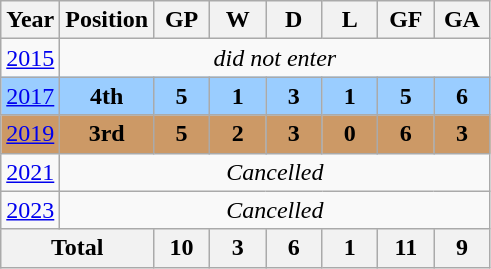<table class="wikitable" style="text-align: center;">
<tr>
<th>Year</th>
<th>Position</th>
<th width=30>GP</th>
<th width=30>W</th>
<th width=30>D</th>
<th width=30>L</th>
<th width=30>GF</th>
<th width=30>GA</th>
</tr>
<tr>
<td> <a href='#'>2015</a></td>
<td colspan=7><em>did not enter</em></td>
</tr>
<tr style="background:#9acdff;">
<td> <a href='#'>2017</a></td>
<td><strong>4th</strong></td>
<td><strong>5</strong></td>
<td><strong>1</strong></td>
<td><strong>3</strong></td>
<td><strong>1</strong></td>
<td><strong>5</strong></td>
<td><strong>6</strong></td>
</tr>
<tr bgcolor=cc9966>
<td> <a href='#'>2019</a></td>
<td><strong>3rd</strong></td>
<td><strong>5</strong></td>
<td><strong>2</strong></td>
<td><strong>3</strong></td>
<td><strong>0</strong></td>
<td><strong>6</strong></td>
<td><strong>3</strong></td>
</tr>
<tr>
<td> <a href='#'>2021</a></td>
<td colspan=7><em>Cancelled</em></td>
</tr>
<tr>
<td> <a href='#'>2023</a></td>
<td colspan=7><em>Cancelled</em></td>
</tr>
<tr>
<th colspan=2>Total</th>
<th>10</th>
<th>3</th>
<th>6</th>
<th>1</th>
<th>11</th>
<th>9</th>
</tr>
</table>
